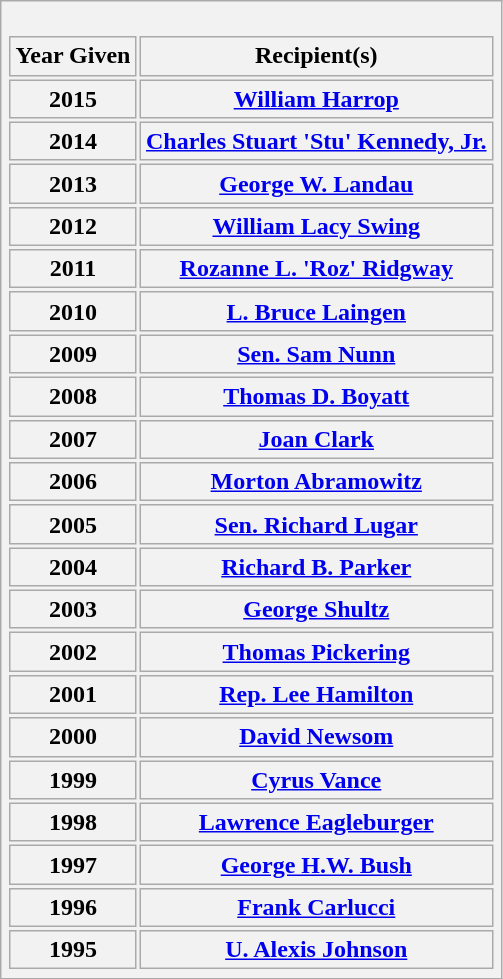<table class="wikitable">
<tr>
<th><br><table>
<tr>
<th>Year Given</th>
<th>Recipient(s)</th>
</tr>
<tr>
<td>2015</td>
<td><a href='#'>William Harrop</a></td>
</tr>
<tr>
<td>2014</td>
<td><a href='#'>Charles Stuart 'Stu' Kennedy, Jr.</a></td>
</tr>
<tr>
<td>2013</td>
<td><a href='#'>George W. Landau</a></td>
</tr>
<tr>
<td>2012</td>
<td><a href='#'>William Lacy Swing</a></td>
</tr>
<tr>
<td>2011</td>
<td><a href='#'>Rozanne L. 'Roz' Ridgway</a></td>
</tr>
<tr>
<td>2010</td>
<td><a href='#'>L. Bruce Laingen</a></td>
</tr>
<tr>
<td>2009</td>
<td><a href='#'>Sen. Sam Nunn</a></td>
</tr>
<tr>
<td>2008</td>
<td><a href='#'>Thomas D. Boyatt</a></td>
</tr>
<tr>
<td>2007</td>
<td><a href='#'>Joan Clark</a></td>
</tr>
<tr>
<td>2006</td>
<td><a href='#'>Morton Abramowitz</a></td>
</tr>
<tr>
<td>2005</td>
<td><a href='#'>Sen. Richard Lugar</a></td>
</tr>
<tr>
<td>2004</td>
<td><a href='#'>Richard B. Parker</a></td>
</tr>
<tr>
<td>2003</td>
<td><a href='#'>George Shultz</a></td>
</tr>
<tr>
<td>2002</td>
<td><a href='#'>Thomas Pickering</a></td>
</tr>
<tr>
<td>2001</td>
<td><a href='#'>Rep. Lee Hamilton</a></td>
</tr>
<tr>
<td>2000</td>
<td><a href='#'>David Newsom</a></td>
</tr>
<tr>
<td>1999</td>
<td><a href='#'>Cyrus Vance</a></td>
</tr>
<tr>
<td>1998</td>
<td><a href='#'>Lawrence Eagleburger</a></td>
</tr>
<tr>
<td>1997</td>
<td><a href='#'>George H.W. Bush</a></td>
</tr>
<tr>
<td>1996</td>
<td><a href='#'>Frank Carlucci</a></td>
</tr>
<tr>
<td>1995</td>
<td><a href='#'>U. Alexis Johnson</a></td>
</tr>
</table>
</th>
</tr>
</table>
